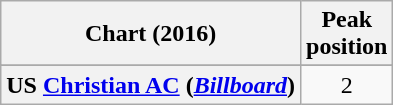<table class="wikitable sortable plainrowheaders" style="text-align:center;">
<tr>
<th>Chart (2016)</th>
<th>Peak <br> position</th>
</tr>
<tr>
</tr>
<tr>
</tr>
<tr>
<th scope="row">US <a href='#'>Christian AC</a> (<em><a href='#'>Billboard</a></em>)</th>
<td>2</td>
</tr>
</table>
